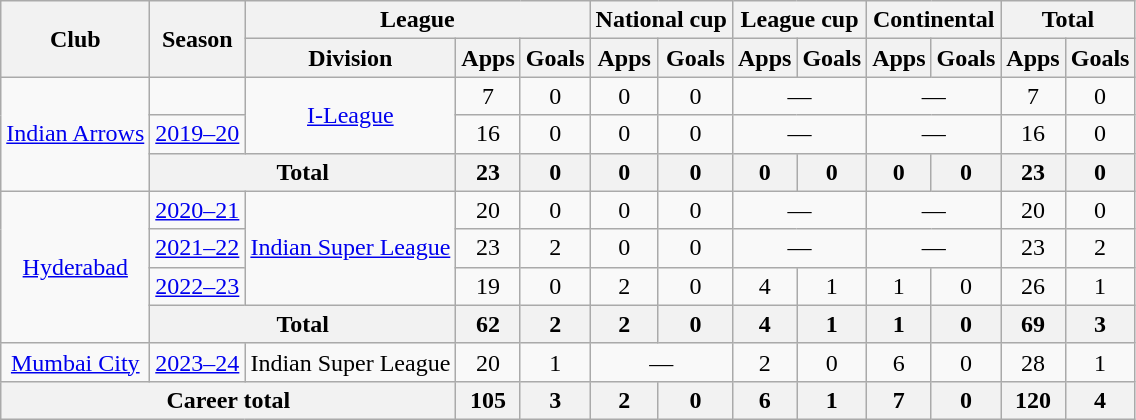<table class="wikitable" style="text-align:center">
<tr>
<th rowspan="2">Club</th>
<th rowspan="2">Season</th>
<th colspan="3">League</th>
<th colspan="2">National cup</th>
<th colspan="2">League cup</th>
<th colspan="2">Continental</th>
<th colspan="2">Total</th>
</tr>
<tr>
<th>Division</th>
<th>Apps</th>
<th>Goals</th>
<th>Apps</th>
<th>Goals</th>
<th>Apps</th>
<th>Goals</th>
<th>Apps</th>
<th>Goals</th>
<th>Apps</th>
<th>Goals</th>
</tr>
<tr>
<td rowspan="3"><a href='#'>Indian Arrows</a></td>
<td></td>
<td rowspan="2"><a href='#'>I-League</a></td>
<td>7</td>
<td>0</td>
<td>0</td>
<td>0</td>
<td colspan="2">—</td>
<td colspan="2">—</td>
<td>7</td>
<td>0</td>
</tr>
<tr>
<td><a href='#'>2019–20</a></td>
<td>16</td>
<td>0</td>
<td>0</td>
<td>0</td>
<td colspan="2">—</td>
<td colspan="2">—</td>
<td>16</td>
<td>0</td>
</tr>
<tr>
<th colspan="2">Total</th>
<th>23</th>
<th>0</th>
<th>0</th>
<th>0</th>
<th>0</th>
<th>0</th>
<th>0</th>
<th>0</th>
<th>23</th>
<th>0</th>
</tr>
<tr>
<td rowspan="4"><a href='#'>Hyderabad</a></td>
<td><a href='#'>2020–21</a></td>
<td rowspan="3"><a href='#'>Indian Super League</a></td>
<td>20</td>
<td>0</td>
<td>0</td>
<td>0</td>
<td colspan="2">—</td>
<td colspan="2">—</td>
<td>20</td>
<td>0</td>
</tr>
<tr>
<td><a href='#'>2021–22</a></td>
<td>23</td>
<td>2</td>
<td>0</td>
<td>0</td>
<td colspan="2">—</td>
<td colspan="2">—</td>
<td>23</td>
<td>2</td>
</tr>
<tr>
<td><a href='#'>2022–23</a></td>
<td>19</td>
<td>0</td>
<td>2</td>
<td>0</td>
<td>4</td>
<td>1</td>
<td>1</td>
<td>0</td>
<td>26</td>
<td>1</td>
</tr>
<tr>
<th colspan="2">Total</th>
<th>62</th>
<th>2</th>
<th>2</th>
<th>0</th>
<th>4</th>
<th>1</th>
<th>1</th>
<th>0</th>
<th>69</th>
<th>3</th>
</tr>
<tr>
<td><a href='#'>Mumbai City</a></td>
<td><a href='#'>2023–24</a></td>
<td>Indian Super League</td>
<td>20</td>
<td>1</td>
<td colspan="2">—</td>
<td>2</td>
<td>0</td>
<td>6</td>
<td>0</td>
<td>28</td>
<td>1</td>
</tr>
<tr>
<th colspan="3">Career total</th>
<th>105</th>
<th>3</th>
<th>2</th>
<th>0</th>
<th>6</th>
<th>1</th>
<th>7</th>
<th>0</th>
<th>120</th>
<th>4</th>
</tr>
</table>
